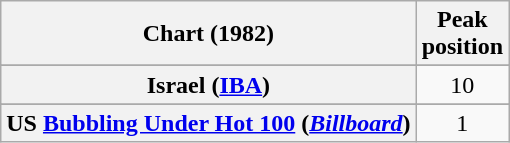<table class="wikitable sortable plainrowheaders" style="text-align:center">
<tr>
<th>Chart (1982)</th>
<th>Peak<br>position</th>
</tr>
<tr>
</tr>
<tr>
</tr>
<tr>
</tr>
<tr>
<th scope="row">Israel (<a href='#'>IBA</a>)</th>
<td>10</td>
</tr>
<tr>
</tr>
<tr>
<th scope="row">US <a href='#'>Bubbling Under Hot 100</a> (<em><a href='#'>Billboard</a></em>)</th>
<td>1</td>
</tr>
</table>
